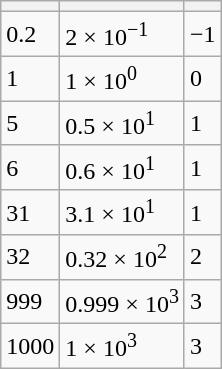<table class="wikitable">
<tr>
<th></th>
<th></th>
<th></th>
</tr>
<tr>
<td>0.2</td>
<td>2 × 10<sup>−1</sup></td>
<td>−1</td>
</tr>
<tr>
<td>1</td>
<td>1 × 10<sup>0</sup></td>
<td>0</td>
</tr>
<tr>
<td>5</td>
<td>0.5 × 10<sup>1</sup></td>
<td>1</td>
</tr>
<tr>
<td>6</td>
<td>0.6 × 10<sup>1</sup></td>
<td>1</td>
</tr>
<tr>
<td>31</td>
<td>3.1 × 10<sup>1</sup></td>
<td>1</td>
</tr>
<tr>
<td>32</td>
<td>0.32 × 10<sup>2</sup></td>
<td>2</td>
</tr>
<tr>
<td>999</td>
<td>0.999 × 10<sup>3</sup></td>
<td>3</td>
</tr>
<tr>
<td>1000</td>
<td>1 × 10<sup>3</sup></td>
<td>3</td>
</tr>
</table>
